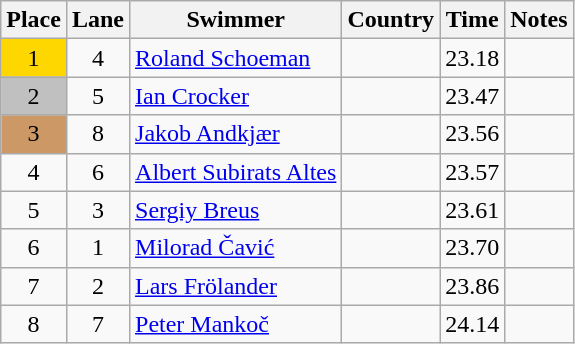<table class="wikitable">
<tr>
<th>Place</th>
<th>Lane</th>
<th>Swimmer</th>
<th>Country</th>
<th>Time</th>
<th>Notes</th>
</tr>
<tr>
<td bgcolor=gold align="center">1</td>
<td align="center">4</td>
<td><a href='#'>Roland Schoeman</a></td>
<td></td>
<td>23.18</td>
<td></td>
</tr>
<tr>
<td bgcolor=silver align="center">2</td>
<td align="center">5</td>
<td><a href='#'>Ian Crocker</a></td>
<td></td>
<td>23.47</td>
<td></td>
</tr>
<tr>
<td bgcolor=cc9966 align="center">3</td>
<td align="center">8</td>
<td><a href='#'>Jakob Andkjær</a></td>
<td></td>
<td>23.56</td>
<td></td>
</tr>
<tr>
<td align="center">4</td>
<td align="center">6</td>
<td><a href='#'>Albert Subirats Altes</a></td>
<td></td>
<td>23.57</td>
<td></td>
</tr>
<tr>
<td align="center">5</td>
<td align="center">3</td>
<td><a href='#'>Sergiy Breus</a></td>
<td></td>
<td>23.61</td>
<td></td>
</tr>
<tr>
<td align="center">6</td>
<td align="center">1</td>
<td><a href='#'>Milorad Čavić</a></td>
<td></td>
<td>23.70</td>
<td></td>
</tr>
<tr>
<td align="center">7</td>
<td align="center">2</td>
<td><a href='#'>Lars Frölander</a></td>
<td></td>
<td>23.86</td>
<td></td>
</tr>
<tr>
<td align="center">8</td>
<td align="center">7</td>
<td><a href='#'>Peter Mankoč</a></td>
<td></td>
<td>24.14</td>
<td></td>
</tr>
</table>
